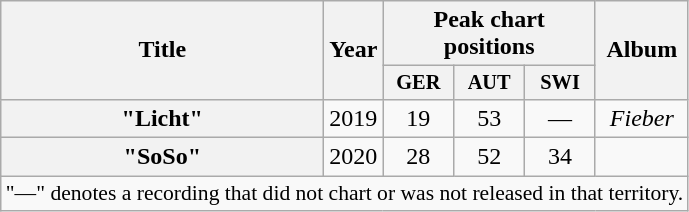<table class="wikitable plainrowheaders" style="text-align:center;">
<tr>
<th scope="col" rowspan="2" style="width:13em;">Title</th>
<th scope="col" rowspan="2" style="width:2em;">Year</th>
<th scope="col" colspan="3">Peak chart positions</th>
<th scope="col" rowspan="2">Album</th>
</tr>
<tr>
<th style="width:3em; font-size:85%">GER<br></th>
<th style="width:3em; font-size:85%">AUT<br></th>
<th style="width:3em; font-size:85%">SWI<br></th>
</tr>
<tr>
<th scope="row">"Licht"<br></th>
<td>2019</td>
<td>19</td>
<td>53</td>
<td>—</td>
<td><em>Fieber</em></td>
</tr>
<tr>
<th scope="row">"SoSo"<br></th>
<td>2020</td>
<td>28</td>
<td>52</td>
<td>34</td>
<td></td>
</tr>
<tr>
<td colspan="6" style="font-size:90%">"—" denotes a recording that did not chart or was not released in that territory.</td>
</tr>
</table>
